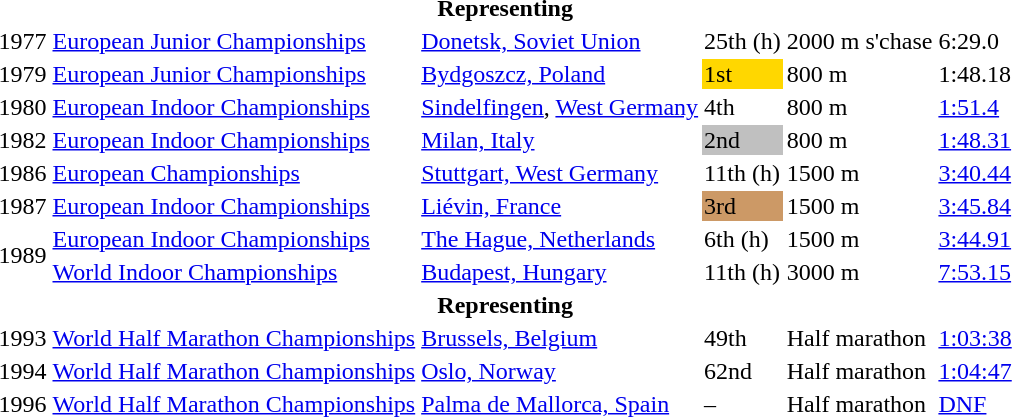<table>
<tr>
<th colspan="6">Representing </th>
</tr>
<tr>
<td>1977</td>
<td><a href='#'>European Junior Championships</a></td>
<td><a href='#'>Donetsk, Soviet Union</a></td>
<td>25th (h)</td>
<td>2000 m s'chase</td>
<td>6:29.0</td>
</tr>
<tr>
<td>1979</td>
<td><a href='#'>European Junior Championships</a></td>
<td><a href='#'>Bydgoszcz, Poland</a></td>
<td bgcolor=gold>1st</td>
<td>800 m</td>
<td>1:48.18</td>
</tr>
<tr>
<td>1980</td>
<td><a href='#'>European Indoor Championships</a></td>
<td><a href='#'>Sindelfingen</a>, <a href='#'>West Germany</a></td>
<td>4th</td>
<td>800 m</td>
<td><a href='#'>1:51.4</a></td>
</tr>
<tr>
<td>1982</td>
<td><a href='#'>European Indoor Championships</a></td>
<td><a href='#'>Milan, Italy</a></td>
<td bgcolor=silver>2nd</td>
<td>800 m</td>
<td><a href='#'>1:48.31</a></td>
</tr>
<tr>
<td>1986</td>
<td><a href='#'>European Championships</a></td>
<td><a href='#'>Stuttgart, West Germany</a></td>
<td>11th (h)</td>
<td>1500 m</td>
<td><a href='#'>3:40.44</a></td>
</tr>
<tr>
<td>1987</td>
<td><a href='#'>European Indoor Championships</a></td>
<td><a href='#'>Liévin, France</a></td>
<td bgcolor=cc9966>3rd</td>
<td>1500 m</td>
<td><a href='#'>3:45.84</a></td>
</tr>
<tr>
<td rowspan=2>1989</td>
<td><a href='#'>European Indoor Championships</a></td>
<td><a href='#'>The Hague, Netherlands</a></td>
<td>6th (h)</td>
<td>1500 m</td>
<td><a href='#'>3:44.91</a></td>
</tr>
<tr>
<td><a href='#'>World Indoor Championships</a></td>
<td><a href='#'>Budapest, Hungary</a></td>
<td>11th (h)</td>
<td>3000 m</td>
<td><a href='#'>7:53.15</a></td>
</tr>
<tr>
<th colspan="6">Representing </th>
</tr>
<tr>
<td>1993</td>
<td><a href='#'>World Half Marathon Championships</a></td>
<td><a href='#'>Brussels, Belgium</a></td>
<td>49th</td>
<td>Half marathon</td>
<td><a href='#'>1:03:38</a></td>
</tr>
<tr>
<td>1994</td>
<td><a href='#'>World Half Marathon Championships</a></td>
<td><a href='#'>Oslo, Norway</a></td>
<td>62nd</td>
<td>Half marathon</td>
<td><a href='#'>1:04:47</a></td>
</tr>
<tr>
<td>1996</td>
<td><a href='#'>World Half Marathon Championships</a></td>
<td><a href='#'>Palma de Mallorca, Spain</a></td>
<td>–</td>
<td>Half marathon</td>
<td><a href='#'>DNF</a></td>
</tr>
</table>
